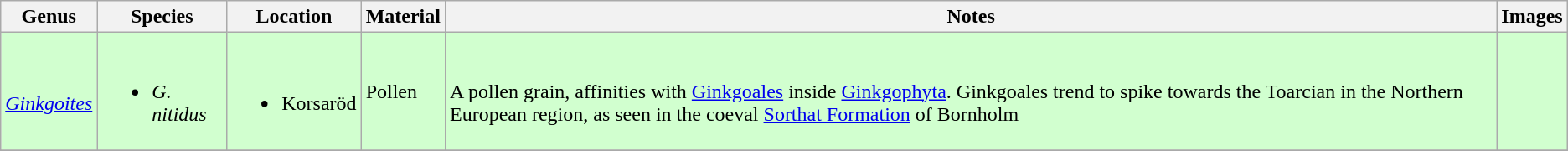<table class="wikitable sortable">
<tr>
<th>Genus</th>
<th>Species</th>
<th>Location</th>
<th>Material</th>
<th>Notes</th>
<th>Images</th>
</tr>
<tr>
<td style="background:#D1FFCF;"><br><em><a href='#'>Ginkgoites</a></em></td>
<td style="background:#D1FFCF;"><br><ul><li><em>G. nitidus</em></li></ul></td>
<td style="background:#D1FFCF;"><br><ul><li>Korsaröd</li></ul></td>
<td style="background:#D1FFCF;">Pollen</td>
<td style="background:#D1FFCF;"><br>A pollen grain, affinities with <a href='#'>Ginkgoales</a> inside <a href='#'>Ginkgophyta</a>. Ginkgoales trend to spike towards the Toarcian in the Northern European region, as seen in the coeval <a href='#'>Sorthat Formation</a> of Bornholm</td>
<td style="background:#D1FFCF;"><br></td>
</tr>
<tr>
</tr>
</table>
